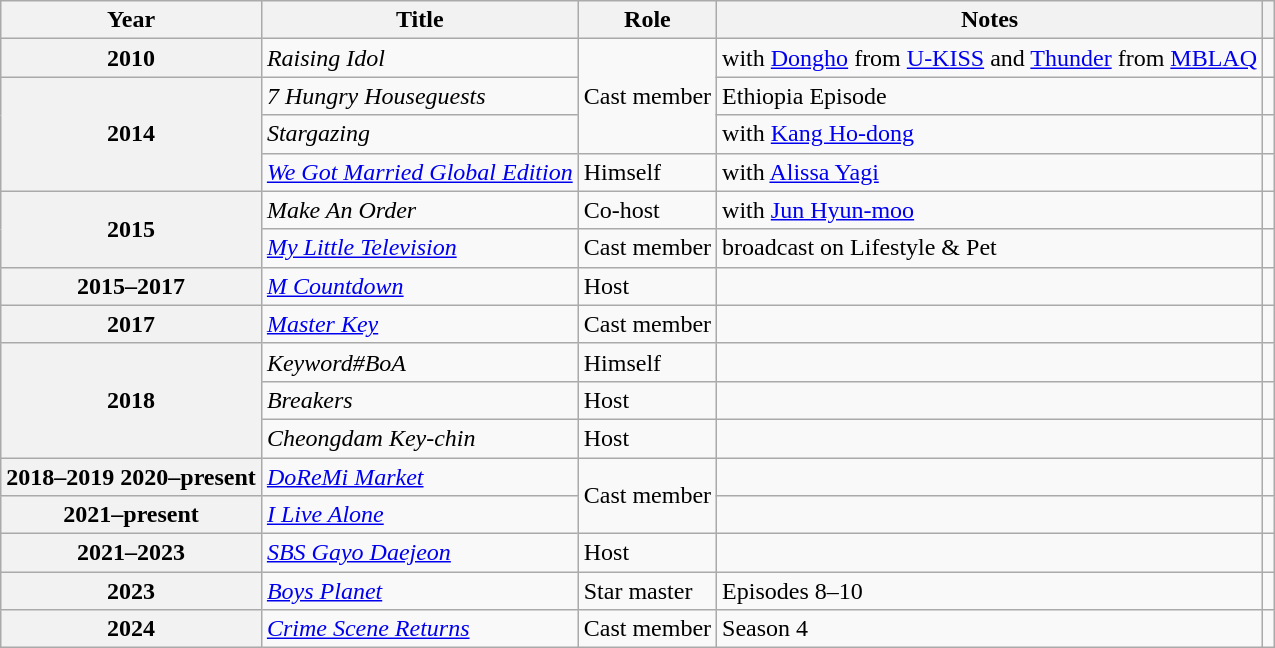<table class="wikitable sortable plainrowheaders">
<tr>
<th scope="col">Year</th>
<th scope="col">Title</th>
<th scope="col">Role</th>
<th scope="col" class="unsortable">Notes</th>
<th scope="col" class="unsortable"></th>
</tr>
<tr>
<th scope="row">2010</th>
<td><em>Raising Idol</em></td>
<td rowspan="3">Cast member</td>
<td>with <a href='#'>Dongho</a> from <a href='#'>U-KISS</a> and <a href='#'>Thunder</a> from <a href='#'>MBLAQ</a></td>
<td style="text-align:center"></td>
</tr>
<tr>
<th scope="row" rowspan="3">2014</th>
<td><em>7 Hungry Houseguests</em></td>
<td>Ethiopia Episode</td>
<td style="text-align:center"></td>
</tr>
<tr>
<td><em>Stargazing</em></td>
<td>with <a href='#'>Kang Ho-dong</a></td>
<td style="text-align:center"></td>
</tr>
<tr>
<td><em><a href='#'>We Got Married Global Edition</a></em></td>
<td>Himself</td>
<td>with <a href='#'>Alissa Yagi</a></td>
<td style="text-align:center"></td>
</tr>
<tr>
<th scope="row" rowspan="2">2015</th>
<td><em>Make An Order</em></td>
<td>Co-host</td>
<td>with <a href='#'>Jun Hyun-moo</a></td>
<td style="text-align:center"></td>
</tr>
<tr>
<td><em><a href='#'>My Little Television</a></em></td>
<td>Cast member</td>
<td>broadcast on Lifestyle & Pet</td>
<td style="text-align:center"></td>
</tr>
<tr>
<th scope="row">2015–2017</th>
<td><em><a href='#'>M Countdown</a></em></td>
<td>Host</td>
<td></td>
<td style="text-align:center"></td>
</tr>
<tr>
<th scope="row">2017</th>
<td><em><a href='#'>Master Key</a></em></td>
<td>Cast member</td>
<td></td>
<td style="text-align:center"></td>
</tr>
<tr>
<th scope="row" rowspan="3">2018</th>
<td><em>Keyword#BoA</em></td>
<td>Himself</td>
<td></td>
<td style="text-align:center"></td>
</tr>
<tr>
<td><em>Breakers</em></td>
<td>Host</td>
<td></td>
<td style="text-align:center"></td>
</tr>
<tr>
<td><em>Cheongdam Key-chin</em></td>
<td>Host</td>
<td></td>
<td style="text-align:center"></td>
</tr>
<tr>
<th scope="row">2018–2019  2020–present</th>
<td><em><a href='#'>DoReMi Market</a></em></td>
<td rowspan="2">Cast member</td>
<td></td>
<td style="text-align:center"></td>
</tr>
<tr>
<th scope="row">2021–present</th>
<td><em><a href='#'>I Live Alone</a></em></td>
<td></td>
<td style="text-align:center"></td>
</tr>
<tr>
<th scope="row">2021–2023</th>
<td><em><a href='#'>SBS Gayo Daejeon</a></em></td>
<td>Host</td>
<td></td>
<td style="text-align:center"></td>
</tr>
<tr>
<th scope="row">2023</th>
<td><em><a href='#'>Boys Planet</a></em></td>
<td>Star master</td>
<td>Episodes 8–10</td>
<td style="text-align:center"></td>
</tr>
<tr>
<th scope="row">2024</th>
<td><em><a href='#'>Crime Scene Returns</a></em></td>
<td>Cast member</td>
<td>Season 4</td>
<td style="text-align:center"></td>
</tr>
</table>
